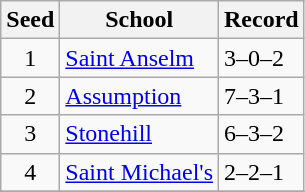<table class="wikitable">
<tr>
<th>Seed</th>
<th>School</th>
<th>Record</th>
</tr>
<tr>
<td align=center>1</td>
<td><a href='#'>Saint Anselm</a></td>
<td>3–0–2</td>
</tr>
<tr>
<td align=center>2</td>
<td><a href='#'>Assumption</a></td>
<td>7–3–1</td>
</tr>
<tr>
<td align=center>3</td>
<td><a href='#'>Stonehill</a></td>
<td>6–3–2</td>
</tr>
<tr>
<td align=center>4</td>
<td><a href='#'>Saint Michael's</a></td>
<td>2–2–1</td>
</tr>
<tr>
</tr>
</table>
